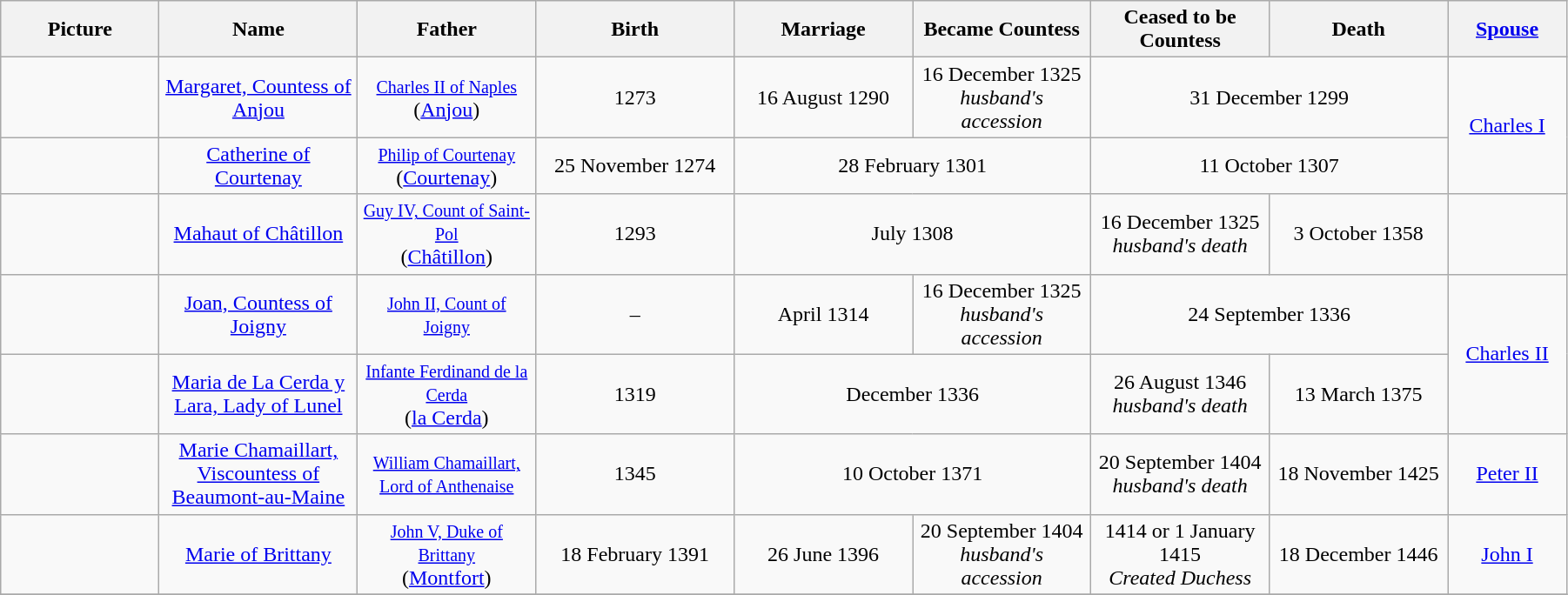<table width=95% class="wikitable">
<tr>
<th width = "8%">Picture</th>
<th width = "10%">Name</th>
<th width = "9%">Father</th>
<th width = "10%">Birth</th>
<th width = "9%">Marriage</th>
<th width = "9%">Became Countess</th>
<th width = "9%">Ceased to be Countess</th>
<th width = "9%">Death</th>
<th width = "6%"><a href='#'>Spouse</a></th>
</tr>
<tr>
<td align="center"></td>
<td align="center"><a href='#'>Margaret, Countess of Anjou</a></td>
<td align="center"><small><a href='#'>Charles II of Naples</a></small><br>(<a href='#'>Anjou</a>)</td>
<td align="center">1273</td>
<td align="center">16 August 1290</td>
<td align="center">16 December 1325<br><em>husband's accession</em></td>
<td align="center" colspan="2">31 December 1299</td>
<td align="center" rowspan="2"><a href='#'>Charles I</a></td>
</tr>
<tr>
<td align="center"></td>
<td align="center"><a href='#'>Catherine of Courtenay</a></td>
<td align="center"><small><a href='#'>Philip of Courtenay</a></small><br>(<a href='#'>Courtenay</a>)</td>
<td align="center">25 November 1274</td>
<td align="center" colspan="2">28 February 1301</td>
<td align="center" colspan="2">11 October 1307</td>
</tr>
<tr>
<td align="center"></td>
<td align="center"><a href='#'>Mahaut of Châtillon</a></td>
<td align="center"><small><a href='#'>Guy IV, Count of Saint-Pol</a></small><br>(<a href='#'>Châtillon</a>)</td>
<td align="center">1293</td>
<td align="center" colspan="2">July 1308</td>
<td align="center">16 December 1325<br><em>husband's death</em></td>
<td align="center">3 October 1358</td>
</tr>
<tr>
<td align="center"></td>
<td align="center"><a href='#'>Joan, Countess of Joigny</a></td>
<td align="center"><small><a href='#'>John II, Count of Joigny</a></small></td>
<td align="center">–</td>
<td align="center">April 1314</td>
<td align="center">16 December 1325<br><em>husband's accession</em></td>
<td align="center" colspan="2">24 September 1336</td>
<td align="center" rowspan="2"><a href='#'>Charles II</a></td>
</tr>
<tr>
<td align="center"></td>
<td align="center"><a href='#'>Maria de La Cerda y Lara, Lady of Lunel</a></td>
<td align="center"><small><a href='#'>Infante Ferdinand de la Cerda</a></small><br>(<a href='#'>la Cerda</a>)</td>
<td align="center">1319</td>
<td align="center" colspan="2">December 1336</td>
<td align="center">26 August 1346<br><em>husband's death</em></td>
<td align="center">13 March 1375</td>
</tr>
<tr>
<td align="center"></td>
<td align="center"><a href='#'>Marie Chamaillart, Viscountess of Beaumont-au-Maine</a></td>
<td align="center"><small><a href='#'>William Chamaillart, Lord of Anthenaise</a></small></td>
<td align="center">1345</td>
<td align="center" colspan="2">10 October 1371</td>
<td align="center">20 September 1404<br><em>husband's death</em></td>
<td align="center">18 November 1425</td>
<td align="center"><a href='#'>Peter II</a></td>
</tr>
<tr>
<td align="center"></td>
<td align="center"><a href='#'>Marie of Brittany</a></td>
<td align="center"><small><a href='#'>John V, Duke of Brittany</a></small><br>(<a href='#'>Montfort</a>)</td>
<td align="center">18 February 1391</td>
<td align="center">26 June 1396</td>
<td align="center">20 September 1404<br><em>husband's accession</em></td>
<td align="center">1414 or 1 January 1415<br><em>Created Duchess</em></td>
<td align="center">18 December 1446</td>
<td align="center"><a href='#'>John I</a></td>
</tr>
<tr>
</tr>
</table>
